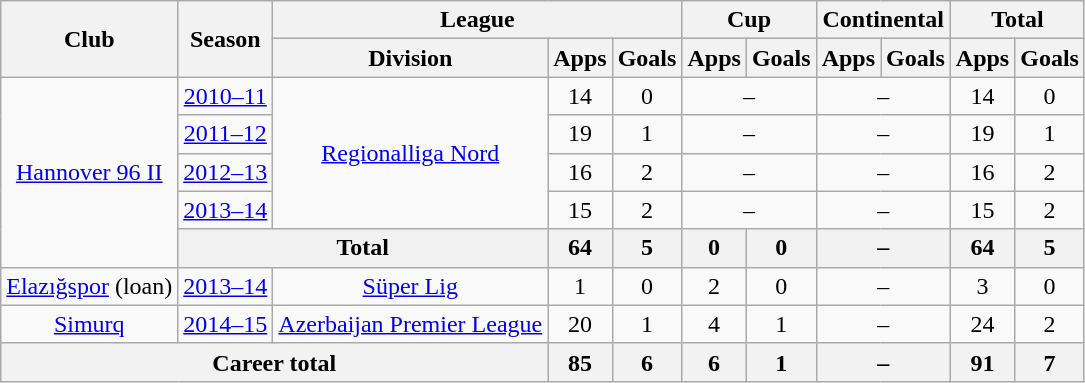<table class="wikitable" style="text-align:center">
<tr>
<th rowspan="2">Club</th>
<th rowspan="2">Season</th>
<th colspan="3">League</th>
<th colspan="2">Cup</th>
<th colspan="2">Continental</th>
<th colspan="2">Total</th>
</tr>
<tr>
<th>Division</th>
<th>Apps</th>
<th>Goals</th>
<th>Apps</th>
<th>Goals</th>
<th>Apps</th>
<th>Goals</th>
<th>Apps</th>
<th>Goals</th>
</tr>
<tr>
<td rowspan="5"><a href='#'>Hannover 96 II</a></td>
<td><a href='#'>2010–11</a></td>
<td rowspan="4"><a href='#'>Regionalliga Nord</a></td>
<td>14</td>
<td>0</td>
<td colspan="2">–</td>
<td colspan="2">–</td>
<td>14</td>
<td>0</td>
</tr>
<tr>
<td><a href='#'>2011–12</a></td>
<td>19</td>
<td>1</td>
<td colspan="2">–</td>
<td colspan="2">–</td>
<td>19</td>
<td>1</td>
</tr>
<tr>
<td><a href='#'>2012–13</a></td>
<td>16</td>
<td>2</td>
<td colspan="2">–</td>
<td colspan="2">–</td>
<td>16</td>
<td>2</td>
</tr>
<tr>
<td><a href='#'>2013–14</a></td>
<td>15</td>
<td>2</td>
<td colspan="2">–</td>
<td colspan="2">–</td>
<td>15</td>
<td>2</td>
</tr>
<tr>
<th colspan="2">Total</th>
<th>64</th>
<th>5</th>
<th>0</th>
<th>0</th>
<th colspan="2">–</th>
<th>64</th>
<th>5</th>
</tr>
<tr>
<td><a href='#'>Elazığspor</a> (loan)</td>
<td><a href='#'>2013–14</a></td>
<td><a href='#'>Süper Lig</a></td>
<td>1</td>
<td>0</td>
<td>2</td>
<td>0</td>
<td colspan="2">–</td>
<td>3</td>
<td>0</td>
</tr>
<tr>
<td><a href='#'>Simurq</a></td>
<td><a href='#'>2014–15</a></td>
<td><a href='#'>Azerbaijan Premier League</a></td>
<td>20</td>
<td>1</td>
<td>4</td>
<td>1</td>
<td colspan="2">–</td>
<td>24</td>
<td>2</td>
</tr>
<tr>
<th colspan="3">Career total</th>
<th>85</th>
<th>6</th>
<th>6</th>
<th>1</th>
<th colspan="2">–</th>
<th>91</th>
<th>7</th>
</tr>
</table>
